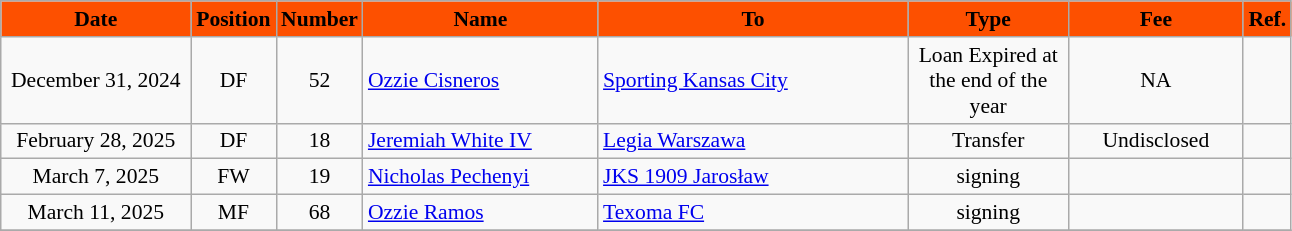<table class="wikitable" style="text-align:center; font-size:90%; ">
<tr>
<th style="background:#FD5000; color:#000000; width:120px;">Date</th>
<th style="background:#FD5000; color:#000000; width:50px;">Position</th>
<th style="background:#FD5000; color:#000000; width:50px;">Number</th>
<th style="background:#FD5000; color:#000000; width:150px;">Name</th>
<th style="background:#FD5000; color:#000000; width:200px;">To</th>
<th style="background:#FD5000; color:#000000; Width:100px;">Type</th>
<th style="background:#FD5000; color:#000000; width:110px;">Fee</th>
<th style="background:#FD5000; color:#000000; width:25px;">Ref.</th>
</tr>
<tr>
<td>December 31, 2024</td>
<td>DF</td>
<td>52</td>
<td align="left"> <a href='#'>Ozzie Cisneros</a></td>
<td align="left"> <a href='#'>Sporting Kansas City</a></td>
<td>Loan Expired at the end of the year</td>
<td>NA</td>
<td></td>
</tr>
<tr>
<td>February 28, 2025</td>
<td>DF</td>
<td>18</td>
<td align="left"> <a href='#'>Jeremiah White IV</a></td>
<td align="left"> <a href='#'>Legia Warszawa</a></td>
<td>Transfer</td>
<td>Undisclosed</td>
<td></td>
</tr>
<tr>
<td>March 7, 2025</td>
<td>FW</td>
<td>19</td>
<td align="left"> <a href='#'>Nicholas Pechenyi</a></td>
<td align="left"> <a href='#'>JKS 1909 Jarosław</a></td>
<td>signing</td>
<td></td>
<td></td>
</tr>
<tr>
<td>March 11, 2025</td>
<td>MF</td>
<td>68</td>
<td align="left"> <a href='#'>Ozzie Ramos</a></td>
<td align="left"> <a href='#'>Texoma FC</a></td>
<td>signing</td>
<td></td>
<td></td>
</tr>
<tr>
</tr>
</table>
